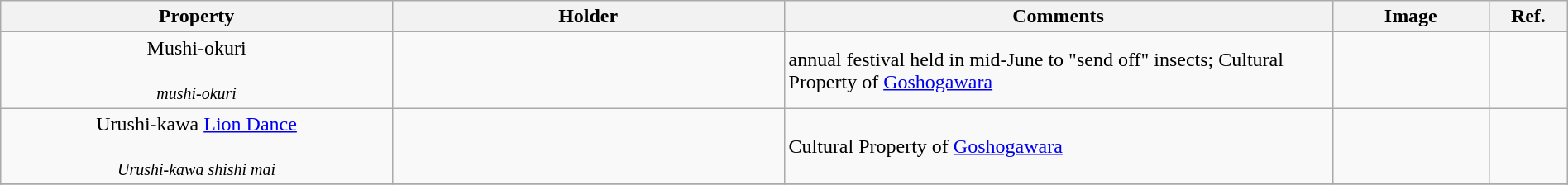<table class="wikitable sortable"  style="width:100%;">
<tr>
<th width="25%" align="left">Property</th>
<th width="25%" align="left">Holder</th>
<th width="35%" align="left" class="unsortable">Comments</th>
<th width="10%" align="left" class="unsortable">Image</th>
<th width="5%" align="left" class="unsortable">Ref.</th>
</tr>
<tr>
<td align="center">Mushi-okuri<br><br><small><em>mushi-okuri</em></small></td>
<td></td>
<td>annual festival held in mid-June to "send off" insects; Cultural Property of <a href='#'>Goshogawara</a></td>
<td></td>
<td></td>
</tr>
<tr>
<td align="center">Urushi-kawa <a href='#'>Lion Dance</a><br><br><small><em>Urushi-kawa shishi mai</em></small></td>
<td></td>
<td>Cultural Property of <a href='#'>Goshogawara</a></td>
<td></td>
<td></td>
</tr>
<tr>
</tr>
</table>
